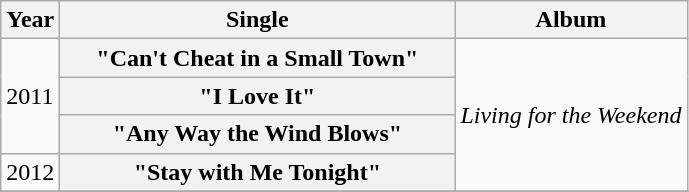<table class="wikitable plainrowheaders">
<tr>
<th>Year</th>
<th style="width:16em;">Single</th>
<th>Album</th>
</tr>
<tr>
<td rowspan="3">2011</td>
<th scope="row">"Can't Cheat in a Small Town"</th>
<td rowspan="4"><em>Living for the Weekend</em></td>
</tr>
<tr>
<th scope="row">"I Love It"</th>
</tr>
<tr>
<th scope="row">"Any Way the Wind Blows"</th>
</tr>
<tr>
<td>2012</td>
<th scope="row">"Stay with Me Tonight"</th>
</tr>
<tr>
</tr>
</table>
